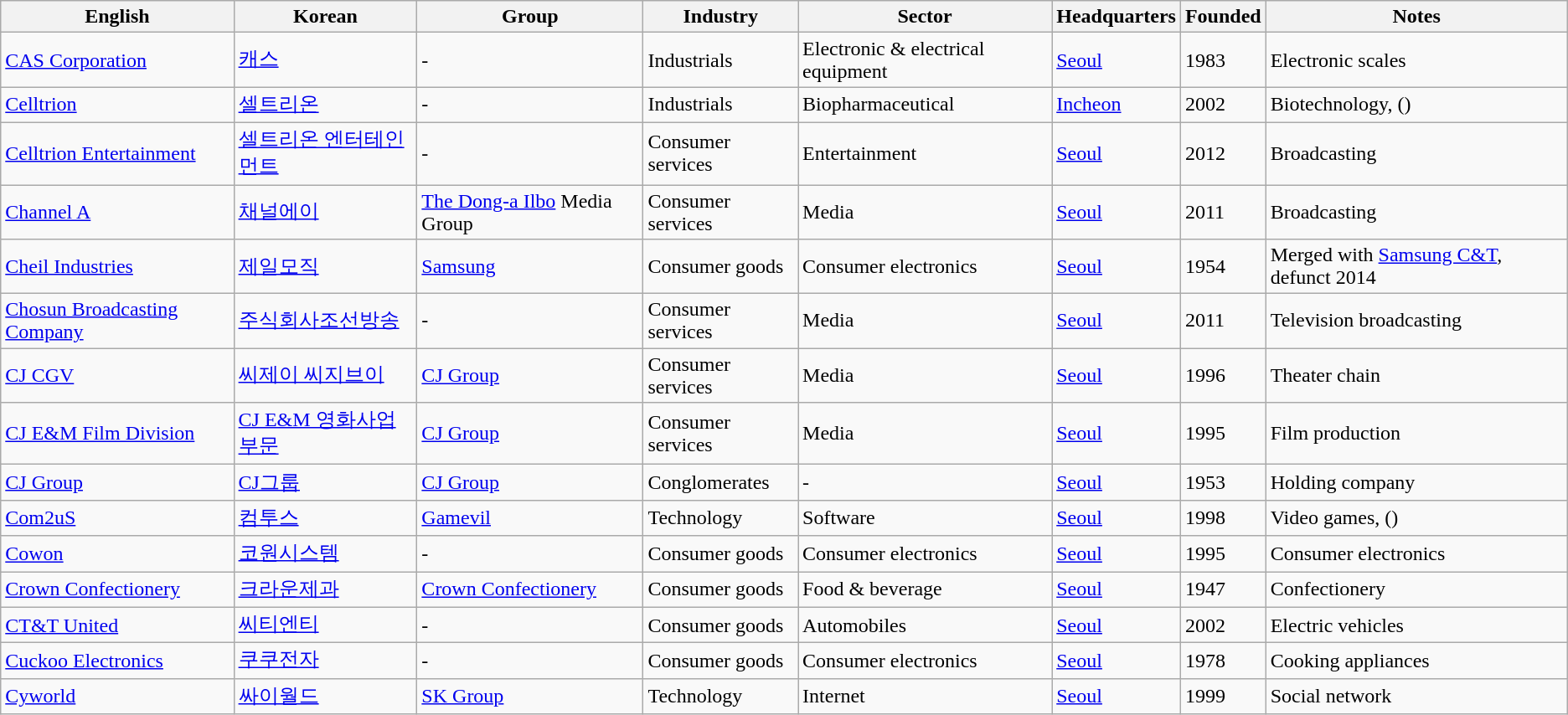<table class="wikitable sortable">
<tr>
<th>English</th>
<th>Korean</th>
<th>Group</th>
<th>Industry</th>
<th>Sector</th>
<th>Headquarters</th>
<th>Founded</th>
<th class="unsortable">Notes</th>
</tr>
<tr>
<td><a href='#'>CAS Corporation</a></td>
<td><a href='#'>캐스</a></td>
<td>-</td>
<td>Industrials</td>
<td>Electronic & electrical equipment</td>
<td><a href='#'>Seoul</a></td>
<td>1983</td>
<td>Electronic scales</td>
</tr>
<tr>
<td><a href='#'>Celltrion</a></td>
<td><a href='#'>셀트리온</a></td>
<td>-</td>
<td>Industrials</td>
<td>Biopharmaceutical</td>
<td><a href='#'>Incheon</a></td>
<td>2002</td>
<td>Biotechnology, ()</td>
</tr>
<tr>
<td><a href='#'>Celltrion Entertainment</a></td>
<td><a href='#'>셀트리온 엔터테인먼트</a></td>
<td>-</td>
<td>Consumer services</td>
<td>Entertainment</td>
<td><a href='#'>Seoul</a></td>
<td>2012</td>
<td>Broadcasting</td>
</tr>
<tr>
<td><a href='#'>Channel A</a></td>
<td><a href='#'>채널에이</a></td>
<td><a href='#'>The Dong-a Ilbo</a> Media Group</td>
<td>Consumer services</td>
<td>Media</td>
<td><a href='#'>Seoul</a></td>
<td>2011</td>
<td>Broadcasting</td>
</tr>
<tr>
<td><a href='#'>Cheil Industries</a></td>
<td><a href='#'>제일모직</a></td>
<td><a href='#'>Samsung</a></td>
<td>Consumer goods</td>
<td>Consumer electronics</td>
<td><a href='#'>Seoul</a></td>
<td>1954</td>
<td>Merged with <a href='#'>Samsung C&T</a>, defunct 2014</td>
</tr>
<tr>
<td><a href='#'>Chosun Broadcasting Company</a></td>
<td><a href='#'>주식회사조선방송</a></td>
<td>-</td>
<td>Consumer services</td>
<td>Media</td>
<td><a href='#'>Seoul</a></td>
<td>2011</td>
<td>Television broadcasting</td>
</tr>
<tr>
<td><a href='#'>CJ CGV</a></td>
<td><a href='#'>씨제이 씨지브이</a></td>
<td><a href='#'>CJ Group</a></td>
<td>Consumer services</td>
<td>Media</td>
<td><a href='#'>Seoul</a></td>
<td>1996</td>
<td>Theater chain</td>
</tr>
<tr>
<td><a href='#'>CJ E&M Film Division</a></td>
<td><a href='#'>CJ E&M 영화사업부문</a></td>
<td><a href='#'>CJ Group</a></td>
<td>Consumer services</td>
<td>Media</td>
<td><a href='#'>Seoul</a></td>
<td>1995</td>
<td>Film production</td>
</tr>
<tr>
<td><a href='#'>CJ Group</a></td>
<td><a href='#'>CJ그룹</a></td>
<td><a href='#'>CJ Group</a></td>
<td>Conglomerates</td>
<td>-</td>
<td><a href='#'>Seoul</a></td>
<td>1953</td>
<td>Holding company</td>
</tr>
<tr>
<td><a href='#'>Com2uS</a></td>
<td><a href='#'>컴투스</a></td>
<td><a href='#'>Gamevil</a></td>
<td>Technology</td>
<td>Software</td>
<td><a href='#'>Seoul</a></td>
<td>1998</td>
<td>Video games, ()</td>
</tr>
<tr>
<td><a href='#'>Cowon</a></td>
<td><a href='#'>코원시스템</a></td>
<td>-</td>
<td>Consumer goods</td>
<td>Consumer electronics</td>
<td><a href='#'>Seoul</a></td>
<td>1995</td>
<td>Consumer electronics</td>
</tr>
<tr>
<td><a href='#'>Crown Confectionery</a></td>
<td><a href='#'>크라운제과</a></td>
<td><a href='#'>Crown Confectionery</a></td>
<td>Consumer goods</td>
<td>Food & beverage</td>
<td><a href='#'>Seoul</a></td>
<td>1947</td>
<td>Confectionery</td>
</tr>
<tr>
<td><a href='#'>CT&T United</a></td>
<td><a href='#'>씨티엔티</a></td>
<td>-</td>
<td>Consumer goods</td>
<td>Automobiles</td>
<td><a href='#'>Seoul</a></td>
<td>2002</td>
<td>Electric vehicles</td>
</tr>
<tr>
<td><a href='#'>Cuckoo Electronics</a></td>
<td><a href='#'>쿠쿠전자</a></td>
<td>-</td>
<td>Consumer goods</td>
<td>Consumer electronics</td>
<td><a href='#'>Seoul</a></td>
<td>1978</td>
<td>Cooking appliances</td>
</tr>
<tr>
<td><a href='#'>Cyworld</a></td>
<td><a href='#'>싸이월드</a></td>
<td><a href='#'>SK Group</a></td>
<td>Technology</td>
<td>Internet</td>
<td><a href='#'>Seoul</a></td>
<td>1999</td>
<td>Social network</td>
</tr>
</table>
